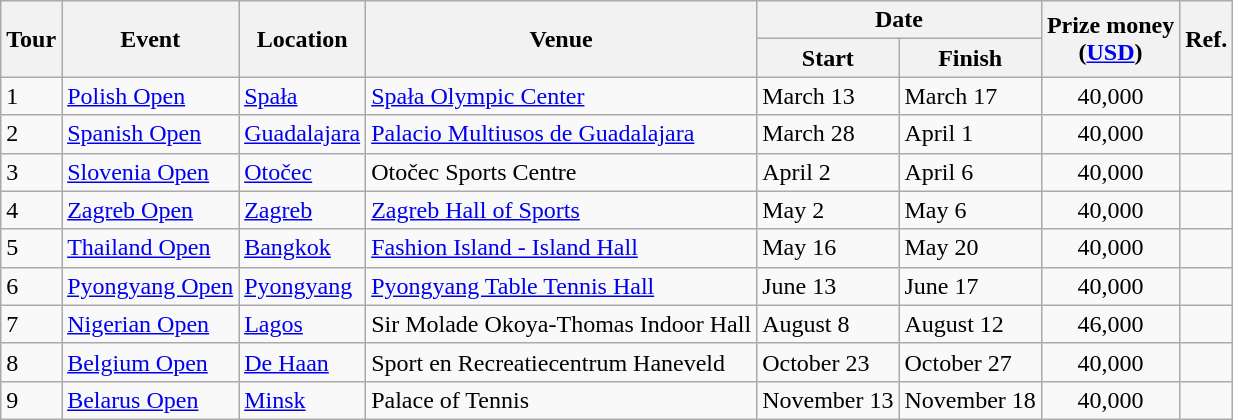<table class=wikitable style="font-size:100%">
<tr>
<th rowspan=2>Tour</th>
<th rowspan=2>Event</th>
<th rowspan=2>Location</th>
<th rowspan=2>Venue</th>
<th colspan=2>Date</th>
<th rowspan=2>Prize money <br>(<a href='#'>USD</a>)</th>
<th rowspan=2>Ref.</th>
</tr>
<tr>
<th>Start</th>
<th>Finish</th>
</tr>
<tr>
<td>1</td>
<td> <a href='#'>Polish Open</a></td>
<td><a href='#'>Spała</a></td>
<td><a href='#'>Spała Olympic Center</a></td>
<td>March 13</td>
<td>March 17</td>
<td align=center>40,000</td>
<td></td>
</tr>
<tr>
<td>2</td>
<td> <a href='#'>Spanish Open</a></td>
<td><a href='#'>Guadalajara</a></td>
<td><a href='#'>Palacio Multiusos de Guadalajara</a></td>
<td>March 28</td>
<td>April 1</td>
<td align=center>40,000</td>
<td></td>
</tr>
<tr>
<td>3</td>
<td> <a href='#'>Slovenia Open</a></td>
<td><a href='#'>Otočec</a></td>
<td>Otočec Sports Centre</td>
<td>April 2</td>
<td>April 6</td>
<td align=center>40,000</td>
<td></td>
</tr>
<tr>
<td>4</td>
<td> <a href='#'>Zagreb Open</a></td>
<td><a href='#'>Zagreb</a></td>
<td><a href='#'>Zagreb Hall of Sports</a></td>
<td>May 2</td>
<td>May 6</td>
<td align=center>40,000</td>
<td></td>
</tr>
<tr>
<td>5</td>
<td> <a href='#'>Thailand Open</a></td>
<td><a href='#'>Bangkok</a></td>
<td><a href='#'>Fashion Island - Island Hall</a></td>
<td>May 16</td>
<td>May 20</td>
<td align=center>40,000</td>
<td></td>
</tr>
<tr>
<td>6</td>
<td> <a href='#'>Pyongyang Open</a></td>
<td><a href='#'>Pyongyang</a></td>
<td><a href='#'>Pyongyang Table Tennis Hall</a></td>
<td>June 13</td>
<td>June 17</td>
<td align=center>40,000</td>
<td></td>
</tr>
<tr>
<td>7</td>
<td> <a href='#'>Nigerian Open</a></td>
<td><a href='#'>Lagos</a></td>
<td>Sir Molade Okoya-Thomas Indoor Hall</td>
<td>August 8</td>
<td>August 12</td>
<td align=center>46,000</td>
<td></td>
</tr>
<tr>
<td>8</td>
<td> <a href='#'>Belgium Open</a></td>
<td><a href='#'>De Haan</a></td>
<td>Sport en Recreatiecentrum Haneveld</td>
<td>October 23</td>
<td>October 27</td>
<td align=center>40,000</td>
<td></td>
</tr>
<tr>
<td>9</td>
<td> <a href='#'>Belarus Open</a></td>
<td><a href='#'>Minsk</a></td>
<td>Palace of Tennis</td>
<td>November 13</td>
<td>November 18</td>
<td align=center>40,000</td>
<td></td>
</tr>
</table>
